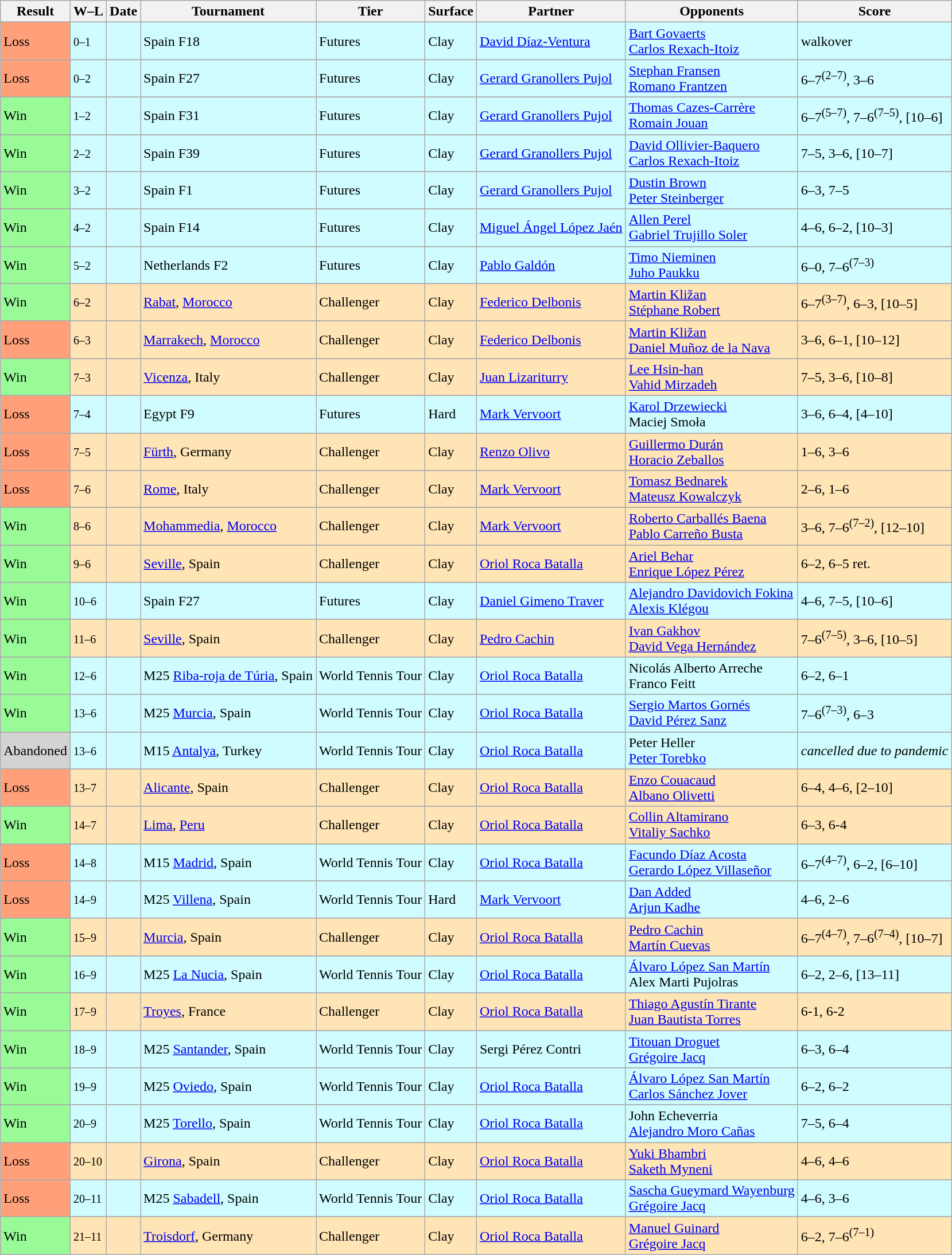<table class="sortable wikitable">
<tr>
<th>Result</th>
<th class="unsortable">W–L</th>
<th>Date</th>
<th>Tournament</th>
<th>Tier</th>
<th>Surface</th>
<th>Partner</th>
<th>Opponents</th>
<th class="unsortable">Score</th>
</tr>
<tr>
</tr>
<tr bgcolor=cffcff>
<td bgcolor=ffa07a>Loss</td>
<td><small>0–1</small></td>
<td></td>
<td>Spain F18</td>
<td>Futures</td>
<td>Clay</td>
<td> <a href='#'>David Díaz-Ventura</a></td>
<td> <a href='#'>Bart Govaerts</a><br> <a href='#'>Carlos Rexach-Itoiz</a></td>
<td>walkover</td>
</tr>
<tr>
</tr>
<tr bgcolor=cffcff>
<td bgcolor=ffa07a>Loss</td>
<td><small>0–2</small></td>
<td></td>
<td>Spain F27</td>
<td>Futures</td>
<td>Clay</td>
<td> <a href='#'>Gerard Granollers Pujol</a></td>
<td> <a href='#'>Stephan Fransen</a><br> <a href='#'>Romano Frantzen</a></td>
<td>6–7<sup>(2–7)</sup>, 3–6</td>
</tr>
<tr>
</tr>
<tr bgcolor=cffcff>
<td bgcolor=98fb98>Win</td>
<td><small>1–2</small></td>
<td></td>
<td>Spain F31</td>
<td>Futures</td>
<td>Clay</td>
<td> <a href='#'>Gerard Granollers Pujol</a></td>
<td> <a href='#'>Thomas Cazes-Carrère</a><br> <a href='#'>Romain Jouan</a></td>
<td>6–7<sup>(5–7)</sup>, 7–6<sup>(7–5)</sup>, [10–6]</td>
</tr>
<tr>
</tr>
<tr bgcolor=cffcff>
<td bgcolor=98fb98>Win</td>
<td><small>2–2</small></td>
<td></td>
<td>Spain F39</td>
<td>Futures</td>
<td>Clay</td>
<td> <a href='#'>Gerard Granollers Pujol</a></td>
<td> <a href='#'>David Ollivier-Baquero</a><br> <a href='#'>Carlos Rexach-Itoiz</a></td>
<td>7–5, 3–6, [10–7]</td>
</tr>
<tr>
</tr>
<tr bgcolor=cffcff>
<td bgcolor=98fb98>Win</td>
<td><small>3–2</small></td>
<td></td>
<td>Spain F1</td>
<td>Futures</td>
<td>Clay</td>
<td> <a href='#'>Gerard Granollers Pujol</a></td>
<td> <a href='#'>Dustin Brown</a><br> <a href='#'>Peter Steinberger</a></td>
<td>6–3, 7–5</td>
</tr>
<tr>
</tr>
<tr bgcolor=cffcff>
<td bgcolor=98fb98>Win</td>
<td><small>4–2</small></td>
<td></td>
<td>Spain F14</td>
<td>Futures</td>
<td>Clay</td>
<td> <a href='#'>Miguel Ángel López Jaén</a></td>
<td> <a href='#'>Allen Perel</a><br> <a href='#'>Gabriel Trujillo Soler</a></td>
<td>4–6, 6–2, [10–3]</td>
</tr>
<tr>
</tr>
<tr bgcolor=cffcff>
<td bgcolor=98fb98>Win</td>
<td><small>5–2</small></td>
<td></td>
<td>Netherlands F2</td>
<td>Futures</td>
<td>Clay</td>
<td> <a href='#'>Pablo Galdón</a></td>
<td> <a href='#'>Timo Nieminen</a><br> <a href='#'>Juho Paukku</a></td>
<td>6–0, 7–6<sup>(7–3)</sup></td>
</tr>
<tr>
</tr>
<tr bgcolor="moccasin">
<td bgcolor=98fb98>Win</td>
<td><small>6–2</small></td>
<td></td>
<td><a href='#'>Rabat</a>, <a href='#'>Morocco</a></td>
<td>Challenger</td>
<td>Clay</td>
<td> <a href='#'>Federico Delbonis</a></td>
<td> <a href='#'>Martin Kližan</a><br> <a href='#'>Stéphane Robert</a></td>
<td>6–7<sup>(3–7)</sup>, 6–3, [10–5]</td>
</tr>
<tr>
</tr>
<tr bgcolor="moccasin">
<td bgcolor=ffa07a>Loss</td>
<td><small>6–3</small></td>
<td></td>
<td><a href='#'>Marrakech</a>, <a href='#'>Morocco</a></td>
<td>Challenger</td>
<td>Clay</td>
<td> <a href='#'>Federico Delbonis</a></td>
<td> <a href='#'>Martin Kližan</a><br> <a href='#'>Daniel Muñoz de la Nava</a></td>
<td>3–6, 6–1, [10–12]</td>
</tr>
<tr>
</tr>
<tr bgcolor="moccasin">
<td bgcolor=98fb98>Win</td>
<td><small>7–3</small></td>
<td></td>
<td><a href='#'>Vicenza</a>, Italy</td>
<td>Challenger</td>
<td>Clay</td>
<td> <a href='#'>Juan Lizariturry</a></td>
<td> <a href='#'>Lee Hsin-han</a><br> <a href='#'>Vahid Mirzadeh</a></td>
<td>7–5, 3–6, [10–8]</td>
</tr>
<tr>
</tr>
<tr bgcolor=cffcff>
<td bgcolor=ffa07a>Loss</td>
<td><small>7–4</small></td>
<td></td>
<td>Egypt F9</td>
<td>Futures</td>
<td>Hard</td>
<td> <a href='#'>Mark Vervoort</a></td>
<td> <a href='#'>Karol Drzewiecki</a><br> Maciej Smoła</td>
<td>3–6, 6–4, [4–10]</td>
</tr>
<tr>
</tr>
<tr bgcolor="moccasin">
<td bgcolor=ffa07a>Loss</td>
<td><small>7–5</small></td>
<td></td>
<td><a href='#'>Fürth</a>, Germany</td>
<td>Challenger</td>
<td>Clay</td>
<td> <a href='#'>Renzo Olivo</a></td>
<td> <a href='#'>Guillermo Durán</a><br> <a href='#'>Horacio Zeballos</a></td>
<td>1–6, 3–6</td>
</tr>
<tr>
</tr>
<tr bgcolor="moccasin">
<td bgcolor=ffa07a>Loss</td>
<td><small>7–6</small></td>
<td></td>
<td><a href='#'>Rome</a>, Italy</td>
<td>Challenger</td>
<td>Clay</td>
<td> <a href='#'>Mark Vervoort</a></td>
<td> <a href='#'>Tomasz Bednarek</a><br> <a href='#'>Mateusz Kowalczyk</a></td>
<td>2–6, 1–6</td>
</tr>
<tr>
</tr>
<tr bgcolor="moccasin">
<td bgcolor=98fb98>Win</td>
<td><small>8–6</small></td>
<td></td>
<td><a href='#'>Mohammedia</a>, <a href='#'>Morocco</a></td>
<td>Challenger</td>
<td>Clay</td>
<td> <a href='#'>Mark Vervoort</a></td>
<td> <a href='#'>Roberto Carballés Baena</a><br> <a href='#'>Pablo Carreño Busta</a></td>
<td>3–6, 7–6<sup>(7–2)</sup>, [12–10]</td>
</tr>
<tr>
</tr>
<tr bgcolor="moccasin">
<td bgcolor=98fb98>Win</td>
<td><small>9–6</small></td>
<td></td>
<td><a href='#'>Seville</a>, Spain</td>
<td>Challenger</td>
<td>Clay</td>
<td> <a href='#'>Oriol Roca Batalla</a></td>
<td> <a href='#'>Ariel Behar</a><br> <a href='#'>Enrique López Pérez</a></td>
<td>6–2, 6–5 ret.</td>
</tr>
<tr>
</tr>
<tr bgcolor=cffcff>
<td bgcolor=98fb98>Win</td>
<td><small>10–6</small></td>
<td></td>
<td>Spain F27</td>
<td>Futures</td>
<td>Clay</td>
<td> <a href='#'>Daniel Gimeno Traver</a></td>
<td> <a href='#'>Alejandro Davidovich Fokina</a><br> <a href='#'>Alexis Klégou</a></td>
<td>4–6, 7–5, [10–6]</td>
</tr>
<tr>
</tr>
<tr bgcolor="moccasin">
<td bgcolor=98fb98>Win</td>
<td><small>11–6</small></td>
<td></td>
<td><a href='#'>Seville</a>, Spain</td>
<td>Challenger</td>
<td>Clay</td>
<td> <a href='#'>Pedro Cachin</a></td>
<td> <a href='#'>Ivan Gakhov</a><br> <a href='#'>David Vega Hernández</a></td>
<td>7–6<sup>(7–5)</sup>, 3–6, [10–5]</td>
</tr>
<tr>
</tr>
<tr bgcolor=cffcff>
<td bgcolor=98fb98>Win</td>
<td><small>12–6</small></td>
<td></td>
<td>M25 <a href='#'>Riba-roja de Túria</a>, Spain</td>
<td>World Tennis Tour</td>
<td>Clay</td>
<td> <a href='#'>Oriol Roca Batalla</a></td>
<td> Nicolás Alberto Arreche<br> Franco Feitt</td>
<td>6–2, 6–1</td>
</tr>
<tr>
</tr>
<tr bgcolor=cffcff>
<td bgcolor=98fb98>Win</td>
<td><small>13–6</small></td>
<td></td>
<td>M25 <a href='#'>Murcia</a>, Spain</td>
<td>World Tennis Tour</td>
<td>Clay</td>
<td> <a href='#'>Oriol Roca Batalla</a></td>
<td> <a href='#'>Sergio Martos Gornés</a><br> <a href='#'>David Pérez Sanz</a></td>
<td>7–6<sup>(7–3)</sup>, 6–3</td>
</tr>
<tr>
</tr>
<tr bgcolor=cffcff>
<td bgcolor=lightgrey>Abandoned</td>
<td><small>13–6</small></td>
<td></td>
<td>M15 <a href='#'>Antalya</a>, Turkey</td>
<td>World Tennis Tour</td>
<td>Clay</td>
<td> <a href='#'>Oriol Roca Batalla</a></td>
<td> Peter Heller<br> <a href='#'>Peter Torebko</a></td>
<td><em>cancelled due to pandemic</em></td>
</tr>
<tr>
</tr>
<tr bgcolor="moccasin">
<td bgcolor=ffa07a>Loss</td>
<td><small>13–7</small></td>
<td></td>
<td><a href='#'>Alicante</a>, Spain</td>
<td>Challenger</td>
<td>Clay</td>
<td> <a href='#'>Oriol Roca Batalla</a></td>
<td> <a href='#'>Enzo Couacaud</a><br> <a href='#'>Albano Olivetti</a></td>
<td>6–4, 4–6, [2–10]</td>
</tr>
<tr>
</tr>
<tr bgcolor="moccasin">
<td bgcolor=98fb98>Win</td>
<td><small>14–7</small></td>
<td></td>
<td><a href='#'>Lima</a>, <a href='#'>Peru</a></td>
<td>Challenger</td>
<td>Clay</td>
<td> <a href='#'>Oriol Roca Batalla</a></td>
<td> <a href='#'>Collin Altamirano</a><br> <a href='#'>Vitaliy Sachko</a></td>
<td>6–3, 6-4</td>
</tr>
<tr>
</tr>
<tr bgcolor=cffcff>
<td bgcolor=ffa07a>Loss</td>
<td><small>14–8</small></td>
<td></td>
<td>M15 <a href='#'>Madrid</a>, Spain</td>
<td>World Tennis Tour</td>
<td>Clay</td>
<td> <a href='#'>Oriol Roca Batalla</a></td>
<td> <a href='#'>Facundo Díaz Acosta</a><br> <a href='#'>Gerardo López Villaseñor</a></td>
<td>6–7<sup>(4–7)</sup>, 6–2, [6–10]</td>
</tr>
<tr>
</tr>
<tr bgcolor=cffcff>
<td bgcolor=ffa07a>Loss</td>
<td><small>14–9</small></td>
<td></td>
<td>M25 <a href='#'>Villena</a>, Spain</td>
<td>World Tennis Tour</td>
<td>Hard</td>
<td> <a href='#'>Mark Vervoort</a></td>
<td> <a href='#'>Dan Added</a><br> <a href='#'>Arjun Kadhe</a></td>
<td>4–6, 2–6</td>
</tr>
<tr>
</tr>
<tr bgcolor="moccasin">
<td bgcolor=98fb98>Win</td>
<td><small>15–9</small></td>
<td></td>
<td><a href='#'>Murcia</a>, Spain</td>
<td>Challenger</td>
<td>Clay</td>
<td> <a href='#'>Oriol Roca Batalla</a></td>
<td> <a href='#'>Pedro Cachin</a><br> <a href='#'>Martín Cuevas</a></td>
<td>6–7<sup>(4–7)</sup>, 7–6<sup>(7–4)</sup>, [10–7]</td>
</tr>
<tr>
</tr>
<tr bgcolor=cffcff>
<td bgcolor=98fb98>Win</td>
<td><small>16–9</small></td>
<td></td>
<td>M25 <a href='#'>La Nucia</a>, Spain</td>
<td>World Tennis Tour</td>
<td>Clay</td>
<td> <a href='#'>Oriol Roca Batalla</a></td>
<td> <a href='#'>Álvaro López San Martín</a><br> Alex Marti Pujolras</td>
<td>6–2, 2–6, [13–11]</td>
</tr>
<tr>
</tr>
<tr bgcolor="moccasin">
<td bgcolor=98fb98>Win</td>
<td><small>17–9</small></td>
<td></td>
<td><a href='#'>Troyes</a>, France</td>
<td>Challenger</td>
<td>Clay</td>
<td> <a href='#'>Oriol Roca Batalla</a></td>
<td> <a href='#'>Thiago Agustín Tirante</a><br> <a href='#'>Juan Bautista Torres</a></td>
<td>6-1, 6-2</td>
</tr>
<tr>
</tr>
<tr bgcolor=cffcff>
<td bgcolor=98fb98>Win</td>
<td><small>18–9</small></td>
<td></td>
<td>M25 <a href='#'>Santander</a>, Spain</td>
<td>World Tennis Tour</td>
<td>Clay</td>
<td> Sergi Pérez Contri</td>
<td> <a href='#'>Titouan Droguet</a><br> <a href='#'>Grégoire Jacq</a></td>
<td>6–3, 6–4</td>
</tr>
<tr>
</tr>
<tr bgcolor=cffcff>
<td bgcolor=98fb98>Win</td>
<td><small>19–9</small></td>
<td></td>
<td>M25 <a href='#'>Oviedo</a>, Spain</td>
<td>World Tennis Tour</td>
<td>Clay</td>
<td> <a href='#'>Oriol Roca Batalla</a></td>
<td> <a href='#'>Álvaro López San Martín</a><br> <a href='#'>Carlos Sánchez Jover</a></td>
<td>6–2, 6–2</td>
</tr>
<tr>
</tr>
<tr bgcolor=cffcff>
<td bgcolor=98fb98>Win</td>
<td><small>20–9</small></td>
<td></td>
<td>M25 <a href='#'>Torello</a>, Spain</td>
<td>World Tennis Tour</td>
<td>Clay</td>
<td> <a href='#'>Oriol Roca Batalla</a></td>
<td> John Echeverria<br> <a href='#'>Alejandro Moro Cañas</a></td>
<td>7–5, 6–4</td>
</tr>
<tr>
</tr>
<tr bgcolor="moccasin">
<td bgcolor=FFA07A>Loss</td>
<td><small>20–10</small></td>
<td></td>
<td><a href='#'>Girona</a>, Spain</td>
<td>Challenger</td>
<td>Clay</td>
<td> <a href='#'>Oriol Roca Batalla</a></td>
<td> <a href='#'>Yuki Bhambri</a><br> <a href='#'>Saketh Myneni</a></td>
<td>4–6, 4–6</td>
</tr>
<tr>
</tr>
<tr bgcolor=cffcff>
<td bgcolor=FFA07A>Loss</td>
<td><small>20–11</small></td>
<td></td>
<td>M25 <a href='#'>Sabadell</a>, Spain</td>
<td>World Tennis Tour</td>
<td>Clay</td>
<td> <a href='#'>Oriol Roca Batalla</a></td>
<td> <a href='#'>Sascha Gueymard Wayenburg</a><br> <a href='#'>Grégoire Jacq</a></td>
<td>4–6, 3–6</td>
</tr>
<tr>
</tr>
<tr bgcolor="moccasin">
<td bgcolor=98FB98>Win</td>
<td><small>21–11</small></td>
<td></td>
<td><a href='#'>Troisdorf</a>, Germany</td>
<td>Challenger</td>
<td>Clay</td>
<td> <a href='#'>Oriol Roca Batalla</a></td>
<td> <a href='#'>Manuel Guinard</a><br> <a href='#'>Grégoire Jacq</a></td>
<td>6–2, 7–6<sup>(7–1)</sup></td>
</tr>
</table>
